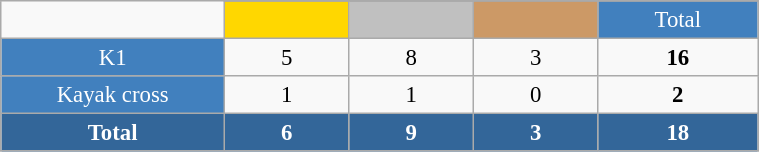<table class="wikitable"  style="font-size:95%; text-align:center; border:gray solid 1px; width:40%;">
<tr>
<td rowspan="2" style="width:3%;"></td>
</tr>
<tr>
<td style="width:2%;" bgcolor=gold></td>
<td style="width:2%;" bgcolor=silver></td>
<td style="width:2%;" bgcolor=cc9966></td>
<td style="width:2%; background-color:#4180be; color:white;">Total</td>
</tr>
<tr>
<td style="background-color:#4180be; color:white;">K1</td>
<td>5</td>
<td>8</td>
<td>3</td>
<td><strong>16</strong></td>
</tr>
<tr>
<td style="background-color:#4180be; color:white;">Kayak cross</td>
<td>1</td>
<td>1</td>
<td>0</td>
<td><strong>2</strong></td>
</tr>
<tr style="background:#369; color:white;">
<td><strong>Total</strong></td>
<td><strong>6</strong></td>
<td><strong>9</strong></td>
<td><strong>3</strong></td>
<td><strong>18</strong></td>
</tr>
</table>
